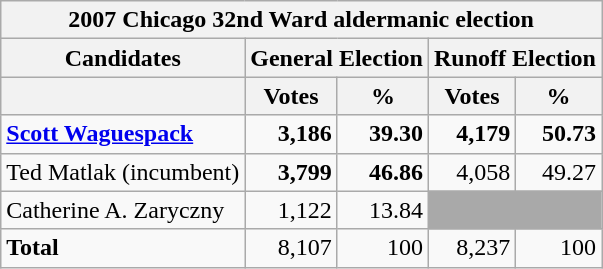<table class=wikitable>
<tr>
<th colspan=5>2007 Chicago 32nd Ward aldermanic election</th>
</tr>
<tr>
<th colspan=1><strong>Candidates</strong></th>
<th colspan=2><strong>General Election</strong></th>
<th colspan=2><strong>Runoff Election</strong></th>
</tr>
<tr>
<th></th>
<th>Votes</th>
<th>%</th>
<th>Votes</th>
<th>%</th>
</tr>
<tr>
<td><strong><a href='#'>Scott Waguespack</a></strong></td>
<td align="right"><strong>3,186</strong></td>
<td align="right"><strong>39.30</strong></td>
<td align="right"><strong>4,179</strong></td>
<td align="right"><strong>50.73 </strong></td>
</tr>
<tr>
<td>Ted Matlak (incumbent)</td>
<td align="right"><strong>3,799</strong></td>
<td align="right"><strong>46.86</strong></td>
<td align="right">4,058</td>
<td align="right">49.27</td>
</tr>
<tr>
<td>Catherine A. Zaryczny</td>
<td align="right">1,122</td>
<td align="right">13.84</td>
<td colspan=2 bgcolor=darkgray></td>
</tr>
<tr>
<td><strong>Total</strong></td>
<td align="right">8,107</td>
<td align="right">100</td>
<td align="right">8,237</td>
<td align="right">100</td>
</tr>
</table>
